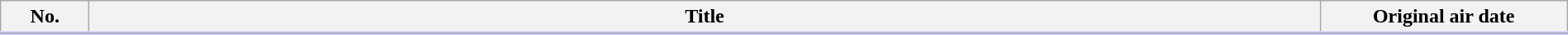<table class="wikitable" style="width:100%; margin:auto; background:#FFF;">
<tr style="border-bottom: 3px solid #CCF;">
<th style="width:4em;">No.</th>
<th>Title</th>
<th style="width:12em;">Original air date</th>
</tr>
<tr>
</tr>
</table>
